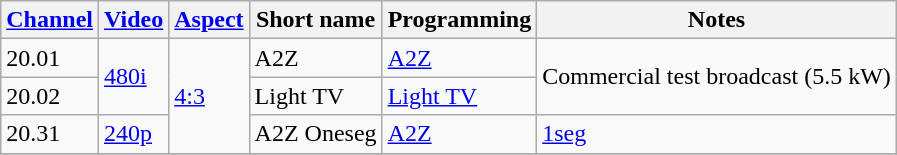<table class="wikitable">
<tr>
<th><a href='#'>Channel</a></th>
<th><a href='#'>Video</a></th>
<th><a href='#'>Aspect</a></th>
<th>Short name</th>
<th>Programming</th>
<th>Notes</th>
</tr>
<tr>
<td>20.01</td>
<td rowspan=2><a href='#'>480i</a></td>
<td rowspan=3><a href='#'>4:3</a></td>
<td>A2Z</td>
<td><a href='#'>A2Z</a></td>
<td rowspan="2">Commercial test broadcast (5.5 kW)</td>
</tr>
<tr>
<td>20.02</td>
<td>Light TV</td>
<td><a href='#'>Light TV</a></td>
</tr>
<tr>
<td>20.31</td>
<td><a href='#'>240p</a></td>
<td>A2Z Oneseg</td>
<td><a href='#'>A2Z</a></td>
<td><a href='#'>1seg</a></td>
</tr>
<tr>
</tr>
</table>
